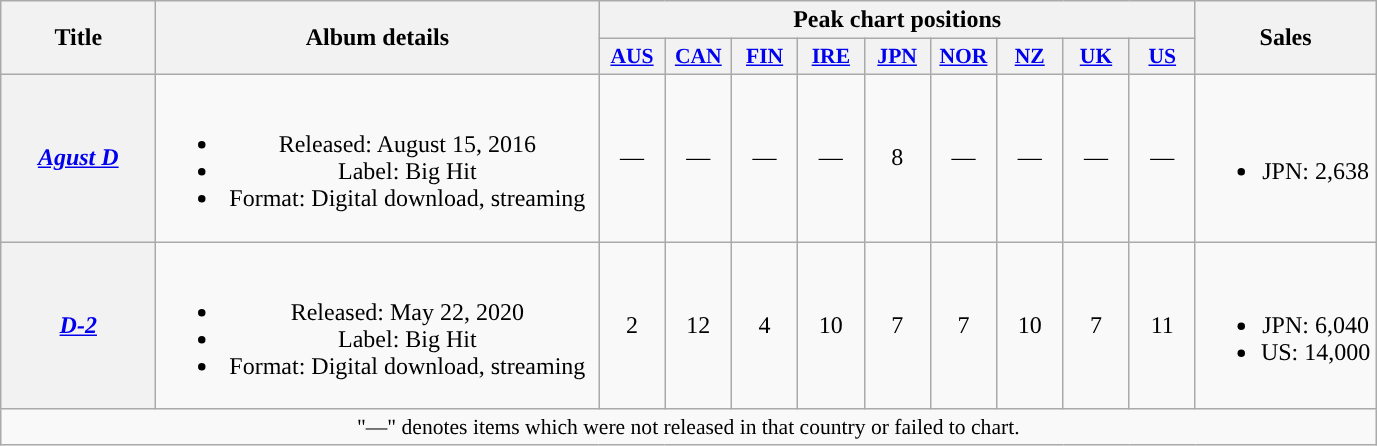<table class="wikitable plainrowheaders" style="text-align:center;">
<tr>
<th rowspan="2" style="width:6em;">Title</th>
<th rowspan="2" style="width:18em;">Album details</th>
<th colspan="9">Peak chart positions</th>
<th rowspan="2">Sales</th>
</tr>
<tr>
<th scope="col" style="width:2.6em;font-size:90%;"><a href='#'>AUS</a><br></th>
<th scope="col" style="width:2.6em;font-size:90%;"><a href='#'>CAN</a><br></th>
<th scope="col" style="width:2.6em;font-size:90%;"><a href='#'>FIN</a><br></th>
<th scope="col" style="width:2.6em;font-size:90%;"><a href='#'>IRE</a><br></th>
<th scope="col" style="width:2.6em;font-size:90%;"><a href='#'>JPN</a><br></th>
<th scope="col" style="width:2.6em;font-size:90%;"><a href='#'>NOR</a><br></th>
<th scope="col" style="width:2.6em;font-size:90%;"><a href='#'>NZ</a><br></th>
<th scope="col" style="width:2.6em;font-size:90%;"><a href='#'>UK</a><br></th>
<th scope="col" style="width:2.6em;font-size:90%;"><a href='#'>US</a><br></th>
</tr>
<tr>
<th scope="row"><em><a href='#'>Agust D</a></em></th>
<td><br><ul><li>Released: August 15, 2016</li><li>Label: Big Hit</li><li>Format: Digital download, streaming</li></ul></td>
<td>—</td>
<td>—</td>
<td>—</td>
<td>—</td>
<td>8</td>
<td>—</td>
<td>—</td>
<td>—</td>
<td>—</td>
<td><br><ul><li>JPN: 2,638</li></ul></td>
</tr>
<tr>
<th scope="row"><em><a href='#'>D-2</a></em></th>
<td><br><ul><li>Released: May 22, 2020</li><li>Label: Big Hit</li><li>Format: Digital download, streaming</li></ul></td>
<td>2</td>
<td>12</td>
<td>4</td>
<td>10</td>
<td>7</td>
<td>7</td>
<td>10</td>
<td>7</td>
<td>11</td>
<td><br><ul><li>JPN: 6,040</li><li>US: 14,000</li></ul></td>
</tr>
<tr>
<td colspan="13" style="font-size:90%;">"—" denotes items which were not released in that country or failed to chart.</td>
</tr>
</table>
